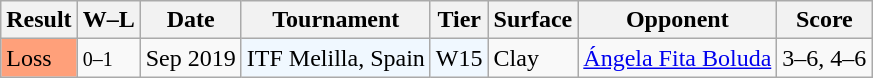<table class="sortable wikitable">
<tr>
<th>Result</th>
<th class="unsortable">W–L</th>
<th>Date</th>
<th>Tournament</th>
<th>Tier</th>
<th>Surface</th>
<th>Opponent</th>
<th class="unsortable">Score</th>
</tr>
<tr>
<td style="background:#ffa07a;">Loss</td>
<td><small>0–1</small></td>
<td>Sep 2019</td>
<td style="background:#f0f8ff;">ITF Melilla, Spain</td>
<td style="background:#f0f8ff;">W15</td>
<td>Clay</td>
<td> <a href='#'>Ángela Fita Boluda</a></td>
<td>3–6, 4–6</td>
</tr>
</table>
